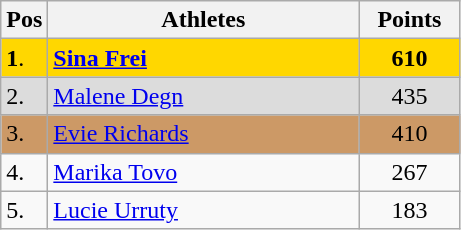<table style="background: #f9f9f9" class=wikitable>
<tr>
<th width=20>Pos</th>
<th width=200>Athletes</th>
<th width=60>Points</th>
</tr>
<tr bgcolor=gold>
<td><strong>1</strong>.</td>
<td> <strong><a href='#'>Sina Frei</a></strong></td>
<td align=center><strong>610</strong></td>
</tr>
<tr bgcolor=DCDCDC>
<td>2.</td>
<td> <a href='#'>Malene Degn</a></td>
<td align=center>435</td>
</tr>
<tr bgcolor=CC9966>
<td>3.</td>
<td> <a href='#'>Evie Richards</a></td>
<td align=center>410</td>
</tr>
<tr>
<td>4.</td>
<td> <a href='#'>Marika Tovo</a></td>
<td align=center>267</td>
</tr>
<tr>
<td>5.</td>
<td> <a href='#'>Lucie Urruty</a></td>
<td align=center>183</td>
</tr>
</table>
